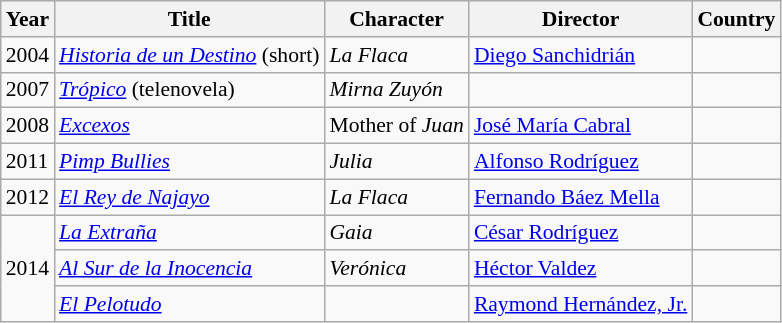<table class="wikitable" style="font-size: 90%;">
<tr>
<th>Year</th>
<th>Title</th>
<th>Character</th>
<th>Director</th>
<th>Country</th>
</tr>
<tr>
<td>2004</td>
<td><em><a href='#'>Historia de un Destino</a></em> (short)</td>
<td><em>La Flaca</em></td>
<td><a href='#'>Diego Sanchidrián</a></td>
<td></td>
</tr>
<tr>
<td>2007</td>
<td><em><a href='#'>Trópico</a></em> (telenovela)</td>
<td><em>Mirna Zuyón</em></td>
<td></td>
<td></td>
</tr>
<tr>
<td>2008</td>
<td><em><a href='#'>Excexos</a></em></td>
<td>Mother of <em>Juan</em></td>
<td><a href='#'>José María Cabral</a></td>
<td></td>
</tr>
<tr>
<td>2011</td>
<td><em><a href='#'>Pimp Bullies</a></em></td>
<td><em>Julia</em></td>
<td><a href='#'>Alfonso Rodríguez</a></td>
<td></td>
</tr>
<tr>
<td>2012</td>
<td><em><a href='#'>El Rey de Najayo</a></em></td>
<td><em>La Flaca</em></td>
<td><a href='#'>Fernando Báez Mella</a></td>
<td></td>
</tr>
<tr>
<td rowspan="3">2014</td>
<td><em><a href='#'>La Extraña</a></em></td>
<td><em>Gaia</em></td>
<td><a href='#'>César Rodríguez</a></td>
<td></td>
</tr>
<tr>
<td><em><a href='#'>Al Sur de la Inocencia</a></em></td>
<td><em>Verónica</em></td>
<td><a href='#'>Héctor Valdez</a></td>
<td></td>
</tr>
<tr>
<td><em><a href='#'>El Pelotudo</a></em></td>
<td></td>
<td><a href='#'>Raymond Hernández, Jr.</a></td>
<td></td>
</tr>
</table>
